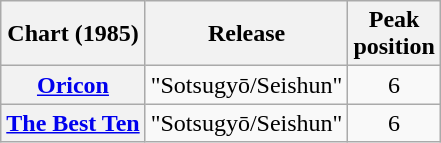<table class="wikitable plainrowheaders sortable" style="text-align:center;">
<tr>
<th scope="col">Chart (1985)</th>
<th scope="col">Release</th>
<th scope="col">Peak<br>position</th>
</tr>
<tr>
<th scope="row"><a href='#'>Oricon</a></th>
<td>"Sotsugyō/Seishun"</td>
<td>6</td>
</tr>
<tr>
<th scope="row"><a href='#'>The Best Ten</a></th>
<td>"Sotsugyō/Seishun"</td>
<td>6</td>
</tr>
</table>
